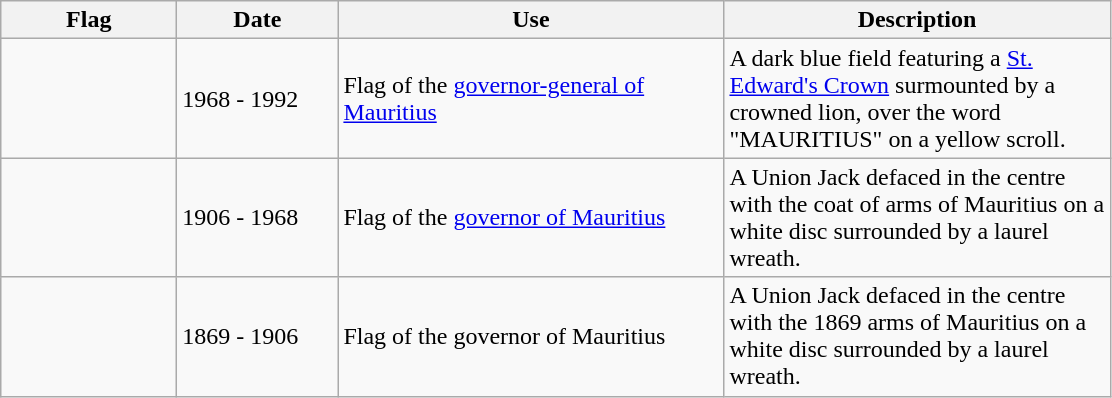<table class="wikitable">
<tr>
<th style="width:110px;">Flag</th>
<th style="width:100px;">Date</th>
<th style="width:250px;">Use</th>
<th style="width:250px;">Description</th>
</tr>
<tr>
<td></td>
<td>1968 - 1992</td>
<td>Flag of the <a href='#'>governor-general of Mauritius</a></td>
<td>A dark blue field featuring a <a href='#'>St. Edward's Crown</a> surmounted by a crowned lion, over the word "MAURITIUS" on a yellow scroll.</td>
</tr>
<tr>
<td></td>
<td>1906 - 1968</td>
<td>Flag of the <a href='#'>governor of Mauritius</a></td>
<td>A Union Jack defaced in the centre with the coat of arms of Mauritius on a white disc surrounded by a laurel wreath.</td>
</tr>
<tr>
<td></td>
<td>1869 - 1906</td>
<td>Flag of the governor of Mauritius</td>
<td>A Union Jack defaced in the centre with the 1869 arms of Mauritius on a white disc surrounded by a laurel wreath.</td>
</tr>
</table>
